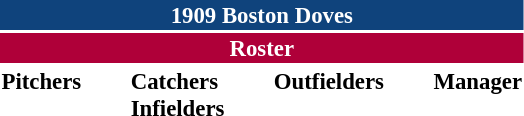<table class="toccolours" style="font-size: 95%;">
<tr>
<th colspan="10" style="background-color: #0f437c; color: white; text-align: center;">1909 Boston Doves</th>
</tr>
<tr>
<td colspan="10" style="background-color: #af0039; color: white; text-align: center;"><strong>Roster</strong></td>
</tr>
<tr>
<td valign="top"><strong>Pitchers</strong><br>













</td>
<td width="25px"></td>
<td valign="top"><strong>Catchers</strong><br>




<strong>Infielders</strong>









</td>
<td width="25px"></td>
<td valign="top"><strong>Outfielders</strong><br>






</td>
<td width="25px"></td>
<td valign="top"><strong>Manager</strong><br>
</td>
</tr>
</table>
